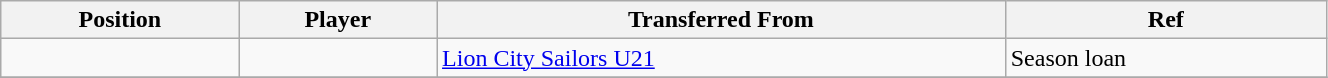<table class="wikitable sortable" style="width:70%; text-align:center; font-size:100%; text-align:left;">
<tr>
<th><strong>Position</strong></th>
<th><strong>Player</strong></th>
<th><strong>Transferred From</strong></th>
<th><strong>Ref</strong></th>
</tr>
<tr>
<td></td>
<td></td>
<td> <a href='#'>Lion City Sailors U21</a></td>
<td>Season loan</td>
</tr>
<tr>
</tr>
</table>
